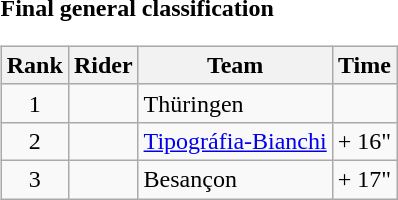<table>
<tr>
<td><strong>Final general classification</strong><br><table class="wikitable">
<tr>
<th scope="col">Rank</th>
<th scope="col">Rider</th>
<th scope="col">Team</th>
<th scope="col">Time</th>
</tr>
<tr>
<td style="text-align:center;">1</td>
<td></td>
<td>Thüringen</td>
<td style="text-align:right;"></td>
</tr>
<tr>
<td style="text-align:center;">2</td>
<td></td>
<td><a href='#'>Tipográfia-Bianchi</a></td>
<td style="text-align:right;">+ 16"</td>
</tr>
<tr>
<td style="text-align:center;">3</td>
<td></td>
<td>Besançon</td>
<td style="text-align:right;">+ 17"</td>
</tr>
</table>
</td>
</tr>
</table>
